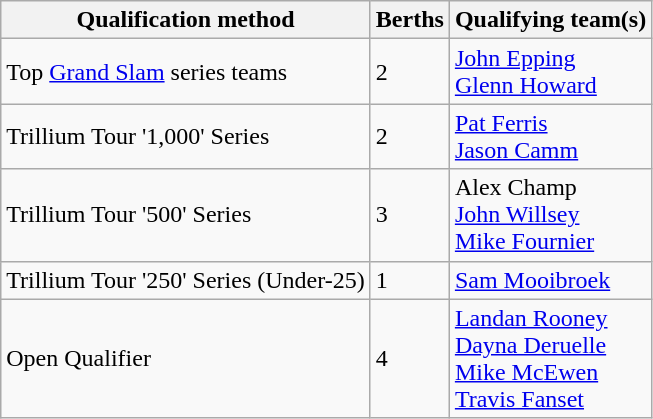<table class="wikitable">
<tr>
<th scope="col">Qualification method</th>
<th scope="col">Berths</th>
<th scope="col">Qualifying team(s)</th>
</tr>
<tr>
<td>Top <a href='#'>Grand Slam</a> series teams</td>
<td>2</td>
<td><a href='#'>John Epping</a> <br> <a href='#'>Glenn Howard</a></td>
</tr>
<tr>
<td>Trillium Tour '1,000' Series</td>
<td>2</td>
<td><a href='#'>Pat Ferris</a> <br> <a href='#'>Jason Camm</a></td>
</tr>
<tr>
<td>Trillium Tour '500' Series</td>
<td>3</td>
<td>Alex Champ <br> <a href='#'>John Willsey</a> <br> <a href='#'>Mike Fournier</a></td>
</tr>
<tr>
<td>Trillium Tour '250' Series (Under-25)</td>
<td>1</td>
<td><a href='#'>Sam Mooibroek</a></td>
</tr>
<tr>
<td>Open Qualifier</td>
<td>4</td>
<td><a href='#'>Landan Rooney</a> <br> <a href='#'>Dayna Deruelle</a> <br> <a href='#'>Mike McEwen</a> <br> <a href='#'>Travis Fanset</a></td>
</tr>
</table>
